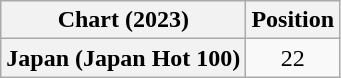<table class="wikitable plainrowheaders" style="text-align:center">
<tr>
<th scope="col">Chart (2023)</th>
<th scope="col">Position</th>
</tr>
<tr>
<th scope="row">Japan (Japan Hot 100)</th>
<td>22</td>
</tr>
</table>
